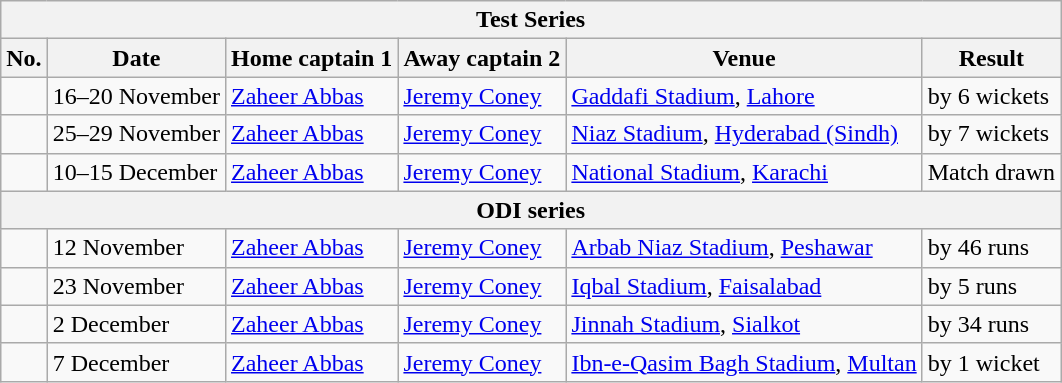<table class="wikitable">
<tr>
<th colspan="9">Test Series</th>
</tr>
<tr>
<th>No.</th>
<th>Date</th>
<th>Home captain 1</th>
<th>Away captain 2</th>
<th>Venue</th>
<th>Result</th>
</tr>
<tr>
<td></td>
<td>16–20 November</td>
<td><a href='#'>Zaheer Abbas</a></td>
<td><a href='#'>Jeremy Coney</a></td>
<td><a href='#'>Gaddafi Stadium</a>, <a href='#'>Lahore</a></td>
<td> by 6 wickets</td>
</tr>
<tr>
<td></td>
<td>25–29 November</td>
<td><a href='#'>Zaheer Abbas</a></td>
<td><a href='#'>Jeremy Coney</a></td>
<td><a href='#'>Niaz Stadium</a>, <a href='#'>Hyderabad (Sindh)</a></td>
<td> by 7 wickets</td>
</tr>
<tr>
<td></td>
<td>10–15 December</td>
<td><a href='#'>Zaheer Abbas</a></td>
<td><a href='#'>Jeremy Coney</a></td>
<td><a href='#'>National Stadium</a>, <a href='#'>Karachi</a></td>
<td>Match drawn</td>
</tr>
<tr>
<th colspan="9">ODI series</th>
</tr>
<tr>
<td></td>
<td>12 November</td>
<td><a href='#'>Zaheer Abbas</a></td>
<td><a href='#'>Jeremy Coney</a></td>
<td><a href='#'>Arbab Niaz Stadium</a>, <a href='#'>Peshawar</a></td>
<td> by 46 runs</td>
</tr>
<tr>
<td></td>
<td>23 November</td>
<td><a href='#'>Zaheer Abbas</a></td>
<td><a href='#'>Jeremy Coney</a></td>
<td><a href='#'>Iqbal Stadium</a>, <a href='#'>Faisalabad</a></td>
<td> by 5 runs</td>
</tr>
<tr>
<td></td>
<td>2 December</td>
<td><a href='#'>Zaheer Abbas</a></td>
<td><a href='#'>Jeremy Coney</a></td>
<td><a href='#'>Jinnah Stadium</a>, <a href='#'>Sialkot</a></td>
<td> by 34 runs</td>
</tr>
<tr>
<td></td>
<td>7 December</td>
<td><a href='#'>Zaheer Abbas</a></td>
<td><a href='#'>Jeremy Coney</a></td>
<td><a href='#'>Ibn-e-Qasim Bagh Stadium</a>, <a href='#'>Multan</a></td>
<td> by 1 wicket</td>
</tr>
</table>
